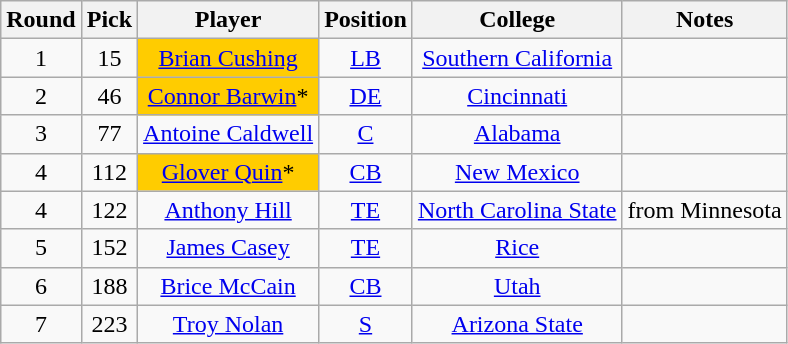<table class="wikitable" style="text-align:center">
<tr>
<th>Round</th>
<th>Pick</th>
<th>Player</th>
<th>Position</th>
<th>College</th>
<th>Notes</th>
</tr>
<tr>
<td>1</td>
<td>15</td>
<td style="background:#fc0;"><a href='#'>Brian Cushing</a></td>
<td><a href='#'>LB</a></td>
<td><a href='#'>Southern California</a></td>
<td></td>
</tr>
<tr>
<td>2</td>
<td>46</td>
<td style="background:#fc0;"><a href='#'>Connor Barwin</a>*</td>
<td><a href='#'>DE</a></td>
<td><a href='#'>Cincinnati</a></td>
<td></td>
</tr>
<tr>
<td>3</td>
<td>77</td>
<td><a href='#'>Antoine Caldwell</a></td>
<td><a href='#'>C</a></td>
<td><a href='#'>Alabama</a></td>
<td></td>
</tr>
<tr>
<td>4</td>
<td>112</td>
<td style="background:#fc0;"><a href='#'>Glover Quin</a>*</td>
<td><a href='#'>CB</a></td>
<td><a href='#'>New Mexico</a></td>
<td></td>
</tr>
<tr>
<td>4</td>
<td>122</td>
<td><a href='#'>Anthony Hill</a></td>
<td><a href='#'>TE</a></td>
<td><a href='#'>North Carolina State</a></td>
<td>from Minnesota</td>
</tr>
<tr>
<td>5</td>
<td>152</td>
<td><a href='#'>James Casey</a></td>
<td><a href='#'>TE</a></td>
<td><a href='#'>Rice</a></td>
<td></td>
</tr>
<tr>
<td>6</td>
<td>188</td>
<td><a href='#'>Brice McCain</a></td>
<td><a href='#'>CB</a></td>
<td><a href='#'>Utah</a></td>
<td></td>
</tr>
<tr>
<td>7</td>
<td>223</td>
<td><a href='#'>Troy Nolan</a></td>
<td><a href='#'>S</a></td>
<td><a href='#'>Arizona State</a></td>
<td></td>
</tr>
</table>
